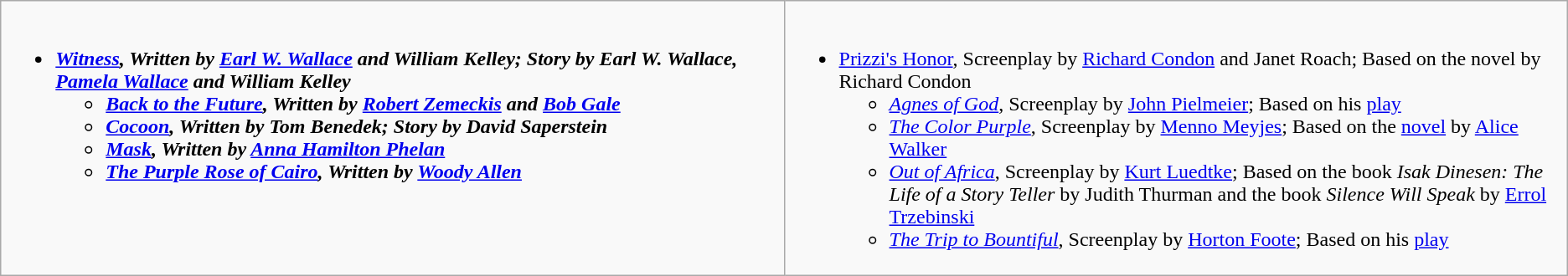<table class="wikitable">
<tr>
<td valign="top" width="50%"><br><ul><li><strong><em><a href='#'>Witness</a><em>, Written by <a href='#'>Earl W. Wallace</a> and William Kelley; Story by Earl W. Wallace, <a href='#'>Pamela Wallace</a> and William Kelley<strong><ul><li></em><a href='#'>Back to the Future</a><em>, Written by <a href='#'>Robert Zemeckis</a> and <a href='#'>Bob Gale</a></li><li></em><a href='#'>Cocoon</a><em>, Written by Tom Benedek; Story by David Saperstein</li><li></em><a href='#'>Mask</a><em>, Written by <a href='#'>Anna Hamilton Phelan</a></li><li></em><a href='#'>The Purple Rose of Cairo</a><em>, Written by <a href='#'>Woody Allen</a></li></ul></li></ul></td>
<td valign="top"><br><ul><li></em></strong><a href='#'>Prizzi's Honor</a></em>, Screenplay by <a href='#'>Richard Condon</a> and Janet Roach; Based on the novel by Richard Condon</strong><ul><li><em><a href='#'>Agnes of God</a></em>, Screenplay by <a href='#'>John Pielmeier</a>; Based on his <a href='#'>play</a></li><li><em><a href='#'>The Color Purple</a></em>, Screenplay by <a href='#'>Menno Meyjes</a>; Based on the <a href='#'>novel</a> by <a href='#'>Alice Walker</a></li><li><em><a href='#'>Out of Africa</a></em>, Screenplay by <a href='#'>Kurt Luedtke</a>; Based on the book <em>Isak Dinesen: The Life of a Story Teller</em> by Judith Thurman and the book <em>Silence Will Speak</em> by <a href='#'>Errol Trzebinski</a></li><li><em><a href='#'>The Trip to Bountiful</a></em>, Screenplay by <a href='#'>Horton Foote</a>; Based on his <a href='#'>play</a></li></ul></li></ul></td>
</tr>
</table>
